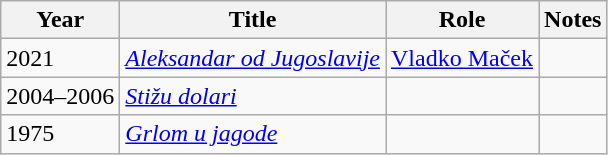<table class="wikitable sortable">
<tr>
<th>Year</th>
<th>Title</th>
<th>Role</th>
<th class="unsortable">Notes</th>
</tr>
<tr>
<td>2021</td>
<td><em><a href='#'>Aleksandar od Jugoslavije</a></em></td>
<td><a href='#'>Vladko Maček</a></td>
<td></td>
</tr>
<tr>
<td>2004–2006</td>
<td><em><a href='#'>Stižu dolari</a></em></td>
<td></td>
<td></td>
</tr>
<tr>
<td>1975</td>
<td><em><a href='#'>Grlom u jagode</a></em></td>
<td></td>
<td></td>
</tr>
</table>
